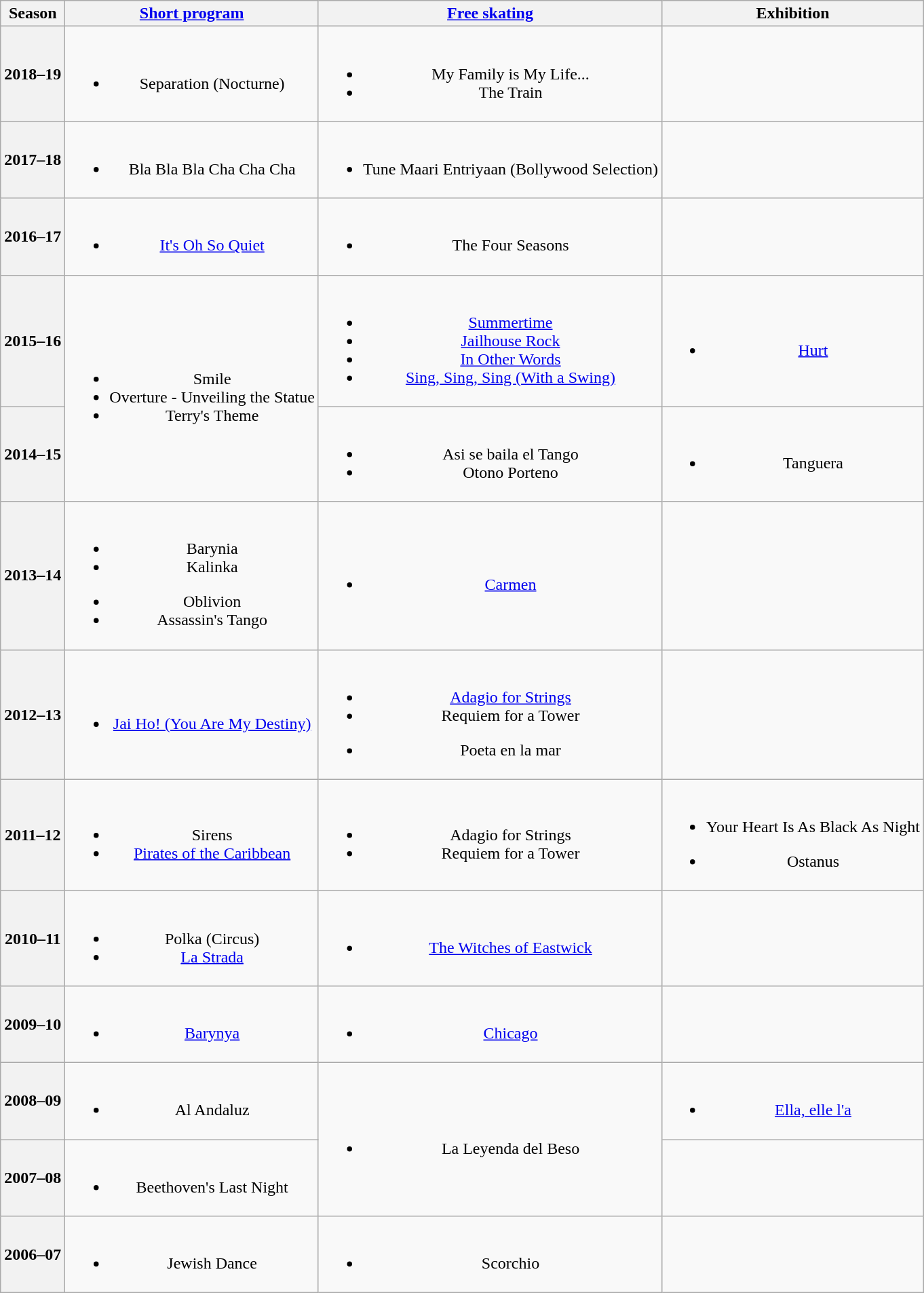<table class="wikitable" style="text-align: center">
<tr>
<th>Season</th>
<th><a href='#'>Short program</a></th>
<th><a href='#'>Free skating</a></th>
<th>Exhibition</th>
</tr>
<tr>
<th>2018–19 <br> </th>
<td><br><ul><li>Separation (Nocturne) <br> </li></ul></td>
<td><br><ul><li>My Family is My Life...</li><li>The Train <br> </li></ul></td>
<td></td>
</tr>
<tr>
<th>2017–18 <br></th>
<td><br><ul><li>Bla Bla Bla Cha Cha Cha <br> </li></ul></td>
<td><br><ul><li>Tune Maari Entriyaan (Bollywood Selection)</li></ul></td>
<td></td>
</tr>
<tr>
<th>2016–17 <br></th>
<td><br><ul><li><a href='#'>It's Oh So Quiet</a> <br></li></ul></td>
<td><br><ul><li>The Four Seasons <br></li></ul></td>
<td></td>
</tr>
<tr>
<th>2015–16 <br></th>
<td rowspan=2><br><ul><li>Smile <br></li><li>Overture - Unveiling the Statue <br></li><li>Terry's Theme <br></li></ul></td>
<td><br><ul><li><a href='#'>Summertime</a> <br></li><li><a href='#'>Jailhouse Rock</a> <br></li><li><a href='#'>In Other Words</a> <br></li><li><a href='#'>Sing, Sing, Sing (With a Swing)</a> <br></li></ul></td>
<td><br><ul><li><a href='#'>Hurt</a> <br></li></ul></td>
</tr>
<tr>
<th>2014–15 <br> </th>
<td><br><ul><li>Asi se baila el Tango <br></li><li>Otono Porteno <br></li></ul></td>
<td><br><ul><li>Tanguera <br></li></ul></td>
</tr>
<tr>
<th>2013–14 <br> </th>
<td><br><ul><li>Barynia</li><li>Kalinka</li></ul><ul><li>Oblivion <br></li><li>Assassin's Tango <br></li></ul></td>
<td><br><ul><li><a href='#'>Carmen</a> <br></li></ul></td>
<td></td>
</tr>
<tr>
<th>2012–13 <br> </th>
<td><br><ul><li><a href='#'>Jai Ho! (You Are My Destiny)</a> <br></li></ul></td>
<td><br><ul><li><a href='#'>Adagio for Strings</a> <br></li><li>Requiem for a Tower <br></li></ul><ul><li>Poeta en la mar <br></li></ul></td>
<td></td>
</tr>
<tr>
<th>2011–12 <br> </th>
<td><br><ul><li>Sirens <br></li><li><a href='#'>Pirates of the Caribbean</a> <br></li></ul></td>
<td><br><ul><li>Adagio for Strings <br></li><li>Requiem for a Tower <br></li></ul></td>
<td><br><ul><li>Your Heart Is As Black As Night <br></li></ul><ul><li>Ostanus <br></li></ul></td>
</tr>
<tr>
<th>2010–11 <br> </th>
<td><br><ul><li>Polka (Circus)<br></li><li><a href='#'>La Strada</a> <br></li></ul></td>
<td><br><ul><li><a href='#'>The Witches of Eastwick</a> <br></li></ul></td>
<td></td>
</tr>
<tr>
<th>2009–10 <br> </th>
<td><br><ul><li><a href='#'>Barynya</a> <br></li></ul></td>
<td><br><ul><li><a href='#'>Chicago</a> <br></li></ul></td>
<td></td>
</tr>
<tr>
<th>2008–09 <br> </th>
<td><br><ul><li>Al Andaluz <br></li></ul></td>
<td rowspan=2><br><ul><li>La Leyenda del Beso <br></li></ul></td>
<td><br><ul><li><a href='#'>Ella, elle l'a</a> <br></li></ul></td>
</tr>
<tr>
<th>2007–08 <br> </th>
<td><br><ul><li>Beethoven's Last Night <br></li></ul></td>
<td></td>
</tr>
<tr>
<th>2006–07 <br> </th>
<td><br><ul><li>Jewish Dance</li></ul></td>
<td><br><ul><li>Scorchio <br></li></ul></td>
<td></td>
</tr>
</table>
